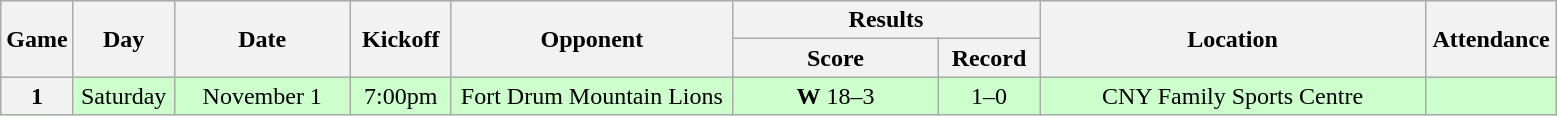<table class="wikitable">
<tr>
<th rowspan="2" width="40">Game</th>
<th rowspan="2" width="60">Day</th>
<th rowspan="2" width="110">Date</th>
<th rowspan="2" width="60">Kickoff</th>
<th rowspan="2" width="180">Opponent</th>
<th colspan="2" width="190">Results</th>
<th rowspan="2" width="250">Location</th>
<th rowspan="2" width="80">Attendance</th>
</tr>
<tr>
<th width="130">Score</th>
<th width="60">Record</th>
</tr>
<tr align="center" bgcolor="#CCFFCC">
<th>1</th>
<td>Saturday</td>
<td>November 1</td>
<td>7:00pm</td>
<td>Fort Drum Mountain Lions</td>
<td><strong>W</strong> 18–3</td>
<td>1–0</td>
<td>CNY Family Sports Centre</td>
<td></td>
</tr>
</table>
